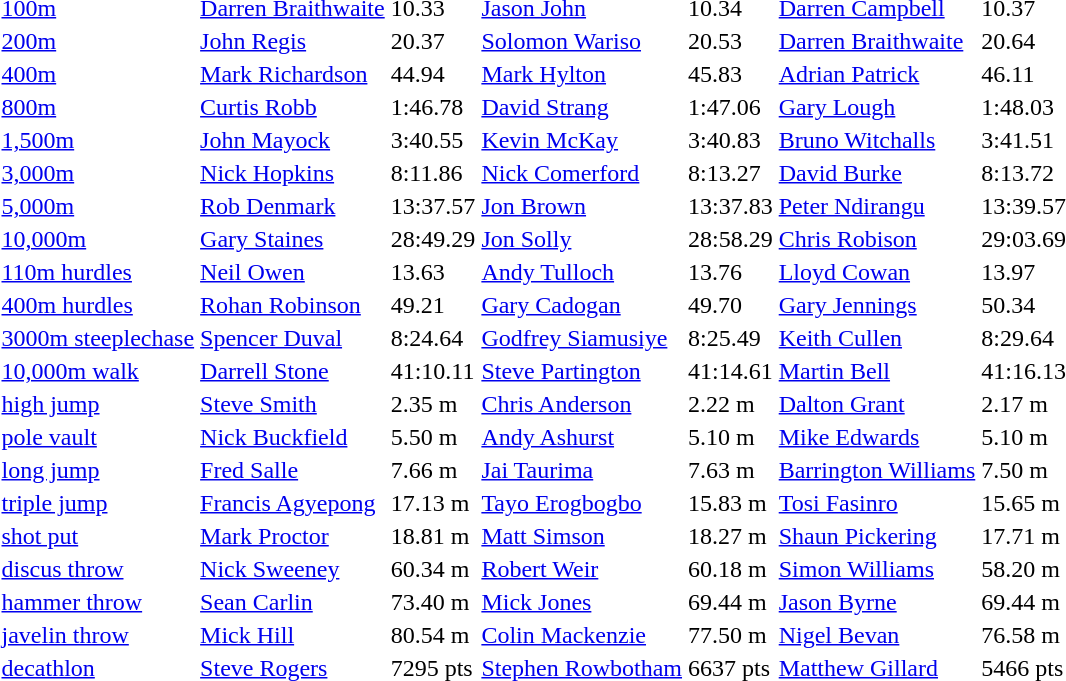<table>
<tr>
<td><a href='#'>100m</a></td>
<td><a href='#'>Darren Braithwaite</a></td>
<td>10.33</td>
<td><a href='#'>Jason John</a></td>
<td>10.34</td>
<td><a href='#'>Darren Campbell</a></td>
<td>10.37</td>
</tr>
<tr>
<td><a href='#'>200m</a></td>
<td><a href='#'>John Regis</a></td>
<td>20.37</td>
<td><a href='#'>Solomon Wariso</a></td>
<td>20.53</td>
<td><a href='#'>Darren Braithwaite</a></td>
<td>20.64</td>
</tr>
<tr>
<td><a href='#'>400m</a></td>
<td><a href='#'>Mark Richardson</a></td>
<td>44.94</td>
<td><a href='#'>Mark Hylton</a></td>
<td>45.83</td>
<td><a href='#'>Adrian Patrick</a></td>
<td>46.11</td>
</tr>
<tr>
<td><a href='#'>800m</a></td>
<td><a href='#'>Curtis Robb</a></td>
<td>1:46.78</td>
<td> <a href='#'>David Strang</a></td>
<td>1:47.06</td>
<td><a href='#'>Gary Lough</a></td>
<td>1:48.03</td>
</tr>
<tr>
<td><a href='#'>1,500m</a></td>
<td><a href='#'>John Mayock</a></td>
<td>3:40.55</td>
<td><a href='#'>Kevin McKay</a></td>
<td>3:40.83</td>
<td><a href='#'>Bruno Witchalls</a></td>
<td>3:41.51</td>
</tr>
<tr>
<td><a href='#'>3,000m</a></td>
<td><a href='#'>Nick Hopkins</a></td>
<td>8:11.86</td>
<td><a href='#'>Nick Comerford</a></td>
<td>8:13.27</td>
<td> <a href='#'>David Burke</a></td>
<td>8:13.72</td>
</tr>
<tr>
<td><a href='#'>5,000m</a></td>
<td><a href='#'>Rob Denmark</a></td>
<td>13:37.57</td>
<td><a href='#'>Jon Brown</a></td>
<td>13:37.83</td>
<td> <a href='#'>Peter Ndirangu</a></td>
<td>13:39.57</td>
</tr>
<tr>
<td><a href='#'>10,000m</a></td>
<td><a href='#'>Gary Staines</a></td>
<td>28:49.29</td>
<td><a href='#'>Jon Solly</a></td>
<td>28:58.29</td>
<td><a href='#'>Chris Robison</a></td>
<td>29:03.69</td>
</tr>
<tr>
<td><a href='#'>110m hurdles</a></td>
<td><a href='#'>Neil Owen</a></td>
<td>13.63</td>
<td><a href='#'>Andy Tulloch</a></td>
<td>13.76</td>
<td><a href='#'>Lloyd Cowan</a></td>
<td>13.97</td>
</tr>
<tr>
<td><a href='#'>400m hurdles</a></td>
<td> <a href='#'>Rohan Robinson</a></td>
<td>49.21</td>
<td><a href='#'>Gary Cadogan</a></td>
<td>49.70</td>
<td><a href='#'>Gary Jennings</a></td>
<td>50.34</td>
</tr>
<tr>
<td><a href='#'>3000m steeplechase</a></td>
<td><a href='#'>Spencer Duval</a></td>
<td>8:24.64</td>
<td> <a href='#'>Godfrey Siamusiye</a></td>
<td>8:25.49</td>
<td><a href='#'>Keith Cullen</a></td>
<td>8:29.64</td>
</tr>
<tr>
<td><a href='#'>10,000m walk</a></td>
<td><a href='#'>Darrell Stone</a></td>
<td>41:10.11</td>
<td><a href='#'>Steve Partington</a></td>
<td>41:14.61</td>
<td> <a href='#'>Martin Bell</a></td>
<td>41:16.13</td>
</tr>
<tr>
<td><a href='#'>high jump</a></td>
<td><a href='#'>Steve Smith</a></td>
<td>2.35 m</td>
<td> <a href='#'>Chris Anderson</a></td>
<td>2.22 m</td>
<td><a href='#'>Dalton Grant</a></td>
<td>2.17 m</td>
</tr>
<tr>
<td><a href='#'>pole vault</a></td>
<td><a href='#'>Nick Buckfield</a></td>
<td>5.50 m</td>
<td><a href='#'>Andy Ashurst</a></td>
<td>5.10 m</td>
<td><a href='#'>Mike Edwards</a></td>
<td>5.10 m</td>
</tr>
<tr>
<td><a href='#'>long jump</a></td>
<td><a href='#'>Fred Salle</a></td>
<td>7.66 m</td>
<td> <a href='#'>Jai Taurima</a></td>
<td>7.63 m</td>
<td><a href='#'>Barrington Williams</a></td>
<td>7.50 m</td>
</tr>
<tr>
<td><a href='#'>triple jump</a></td>
<td><a href='#'>Francis Agyepong</a></td>
<td>17.13 m</td>
<td><a href='#'>Tayo Erogbogbo</a></td>
<td>15.83 m</td>
<td><a href='#'>Tosi Fasinro</a></td>
<td>15.65 m</td>
</tr>
<tr>
<td><a href='#'>shot put</a></td>
<td><a href='#'>Mark Proctor</a></td>
<td>18.81 m</td>
<td><a href='#'>Matt Simson</a></td>
<td>18.27 m</td>
<td> <a href='#'>Shaun Pickering</a></td>
<td>17.71 m</td>
</tr>
<tr>
<td><a href='#'>discus throw</a></td>
<td> <a href='#'>Nick Sweeney</a></td>
<td>60.34 m</td>
<td><a href='#'>Robert Weir</a></td>
<td>60.18 m</td>
<td><a href='#'>Simon Williams</a></td>
<td>58.20 m</td>
</tr>
<tr>
<td><a href='#'>hammer throw</a></td>
<td> <a href='#'>Sean Carlin</a></td>
<td>73.40 m</td>
<td><a href='#'>Mick Jones</a></td>
<td>69.44 m</td>
<td><a href='#'>Jason Byrne</a></td>
<td>69.44 m</td>
</tr>
<tr>
<td><a href='#'>javelin throw</a></td>
<td><a href='#'>Mick Hill</a></td>
<td>80.54 m</td>
<td><a href='#'>Colin Mackenzie</a></td>
<td>77.50 m</td>
<td><a href='#'>Nigel Bevan</a></td>
<td>76.58 m</td>
</tr>
<tr>
<td><a href='#'>decathlon</a></td>
<td><a href='#'>Steve Rogers</a></td>
<td>7295 pts</td>
<td><a href='#'>Stephen Rowbotham</a></td>
<td>6637 pts</td>
<td><a href='#'>Matthew Gillard</a></td>
<td>5466 pts</td>
</tr>
</table>
